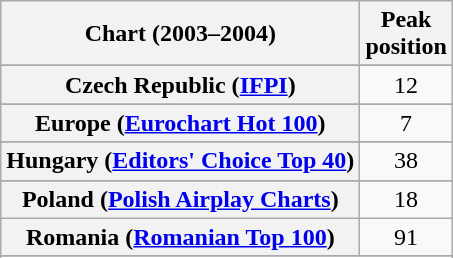<table class="wikitable sortable plainrowheaders" style="text-align:center">
<tr>
<th scope="col">Chart (2003–2004)</th>
<th scope="col">Peak<br>position</th>
</tr>
<tr>
</tr>
<tr>
</tr>
<tr>
</tr>
<tr>
</tr>
<tr>
<th scope="row">Czech Republic (<a href='#'>IFPI</a>)</th>
<td>12</td>
</tr>
<tr>
</tr>
<tr>
<th scope="row">Europe (<a href='#'>Eurochart Hot 100</a>)</th>
<td>7</td>
</tr>
<tr>
</tr>
<tr>
</tr>
<tr>
<th scope="row">Hungary (<a href='#'>Editors' Choice Top 40</a>)</th>
<td>38</td>
</tr>
<tr>
</tr>
<tr>
</tr>
<tr>
</tr>
<tr>
</tr>
<tr>
<th scope="row">Poland (<a href='#'>Polish Airplay Charts</a>)</th>
<td>18</td>
</tr>
<tr>
<th scope="row">Romania (<a href='#'>Romanian Top 100</a>)</th>
<td>91</td>
</tr>
<tr>
</tr>
<tr>
</tr>
<tr>
</tr>
<tr>
</tr>
<tr>
</tr>
<tr>
</tr>
<tr>
</tr>
</table>
